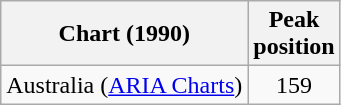<table class="wikitable sortable">
<tr>
<th>Chart (1990)</th>
<th>Peak<br>position</th>
</tr>
<tr>
<td>Australia (<a href='#'>ARIA Charts</a>)</td>
<td align="center">159</td>
</tr>
</table>
